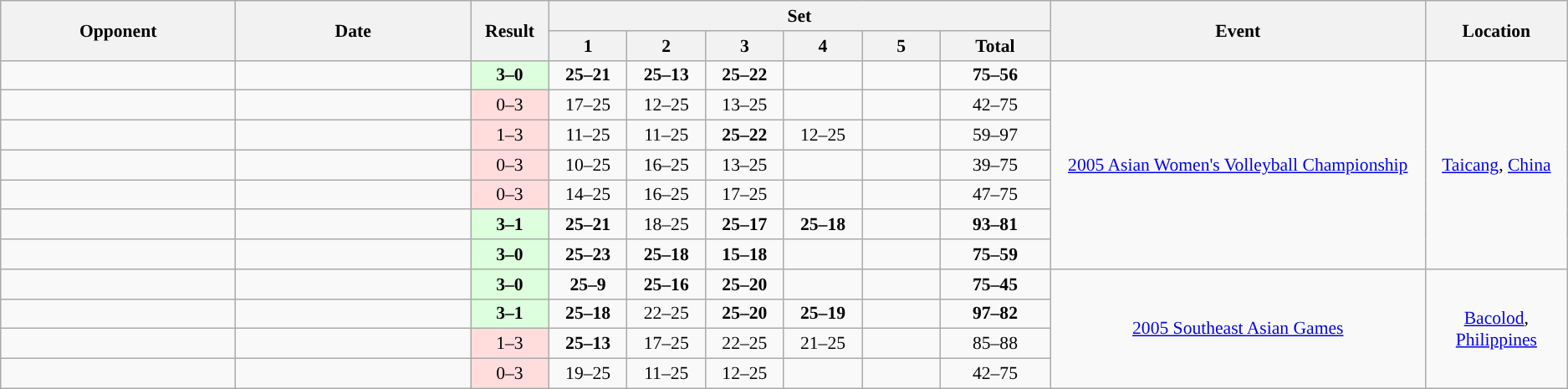<table class="wikitable" style="font-size: 90%">
<tr>
<th rowspan=2 width=15%>Opponent</th>
<th rowspan=2 width=15%>Date</th>
<th rowspan=2 width=5%>Result</th>
<th colspan=6>Set</th>
<th rowspan=2 width=24%>Event</th>
<th rowspan=2 width=16%>Location</th>
</tr>
<tr>
<th width=5%>1</th>
<th width=5%>2</th>
<th width=5%>3</th>
<th width=5%>4</th>
<th width=5%>5</th>
<th width=7%>Total</th>
</tr>
<tr style="text-align:center;">
<td style="text-align:left;"></td>
<td></td>
<td style="background:#ddffdd;"><strong>3–0</strong></td>
<td><strong>25–21</strong></td>
<td><strong>25–13</strong></td>
<td><strong>25–22</strong></td>
<td></td>
<td></td>
<td><strong>75–56</strong></td>
<td rowspan=7><a href='#'>2005 Asian Women's Volleyball Championship</a></td>
<td rowspan=7><a href='#'>Taicang</a>, <a href='#'>China</a></td>
</tr>
<tr style="text-align:center;">
<td style="text-align:left;"></td>
<td></td>
<td style="background:#ffdddd;">0–3</td>
<td>17–25</td>
<td>12–25</td>
<td>13–25</td>
<td></td>
<td></td>
<td>42–75</td>
</tr>
<tr style="text-align:center;">
<td style="text-align:left;"></td>
<td></td>
<td style="background:#ffdddd;">1–3</td>
<td>11–25</td>
<td>11–25</td>
<td><strong>25–22</strong></td>
<td>12–25</td>
<td></td>
<td>59–97</td>
</tr>
<tr style="text-align:center;">
<td style="text-align:left;"></td>
<td></td>
<td style="background:#ffdddd;">0–3</td>
<td>10–25</td>
<td>16–25</td>
<td>13–25</td>
<td></td>
<td></td>
<td>39–75</td>
</tr>
<tr style="text-align:center;">
<td style="text-align:left;"></td>
<td></td>
<td style="background:#ffdddd;">0–3</td>
<td>14–25</td>
<td>16–25</td>
<td>17–25</td>
<td></td>
<td></td>
<td>47–75</td>
</tr>
<tr style="text-align:center;">
<td style="text-align:left;"></td>
<td></td>
<td style="background:#ddffdd;"><strong>3–1</strong></td>
<td><strong>25–21</strong></td>
<td>18–25</td>
<td><strong>25–17</strong></td>
<td><strong>25–18</strong></td>
<td></td>
<td><strong>93–81</strong></td>
</tr>
<tr style="text-align:center;">
<td style="text-align:left;"></td>
<td></td>
<td style="background:#ddffdd;"><strong>3–0</strong></td>
<td><strong>25–23</strong></td>
<td><strong>25–18</strong></td>
<td><strong>15–18</strong></td>
<td></td>
<td></td>
<td><strong>75–59</strong></td>
</tr>
<tr style="text-align:center;">
<td style="text-align:left;"></td>
<td></td>
<td style="background:#ddffdd;"><strong>3–0</strong></td>
<td><strong>25–9</strong></td>
<td><strong>25–16</strong></td>
<td><strong>25–20</strong></td>
<td></td>
<td></td>
<td><strong>75–45</strong></td>
<td rowspan=4><a href='#'>2005 Southeast Asian Games</a></td>
<td rowspan=4><a href='#'>Bacolod</a>, <a href='#'>Philippines</a></td>
</tr>
<tr style="text-align:center;">
<td style="text-align:left;"></td>
<td></td>
<td style="background:#ddffdd;"><strong>3–1</strong></td>
<td><strong>25–18</strong></td>
<td>22–25</td>
<td><strong>25–20</strong></td>
<td><strong>25–19</strong></td>
<td></td>
<td><strong>97–82</strong></td>
</tr>
<tr style="text-align:center;">
<td style="text-align:left;"></td>
<td></td>
<td style="background:#ffdddd;">1–3</td>
<td><strong>25–13</strong></td>
<td>17–25</td>
<td>22–25</td>
<td>21–25</td>
<td></td>
<td>85–88</td>
</tr>
<tr style="text-align:center;">
<td style="text-align:left;"></td>
<td></td>
<td style="background:#ffdddd;">0–3</td>
<td>19–25</td>
<td>11–25</td>
<td>12–25</td>
<td></td>
<td></td>
<td>42–75</td>
</tr>
</table>
